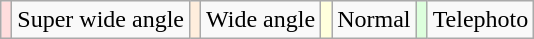<table class="wikitable">
<tr>
<td style="background:#fdd"></td>
<td>Super wide angle</td>
<td style="background:#fed"></td>
<td>Wide angle</td>
<td style="background:#ffd"></td>
<td>Normal</td>
<td style="background:#dfd"></td>
<td>Telephoto</td>
</tr>
</table>
